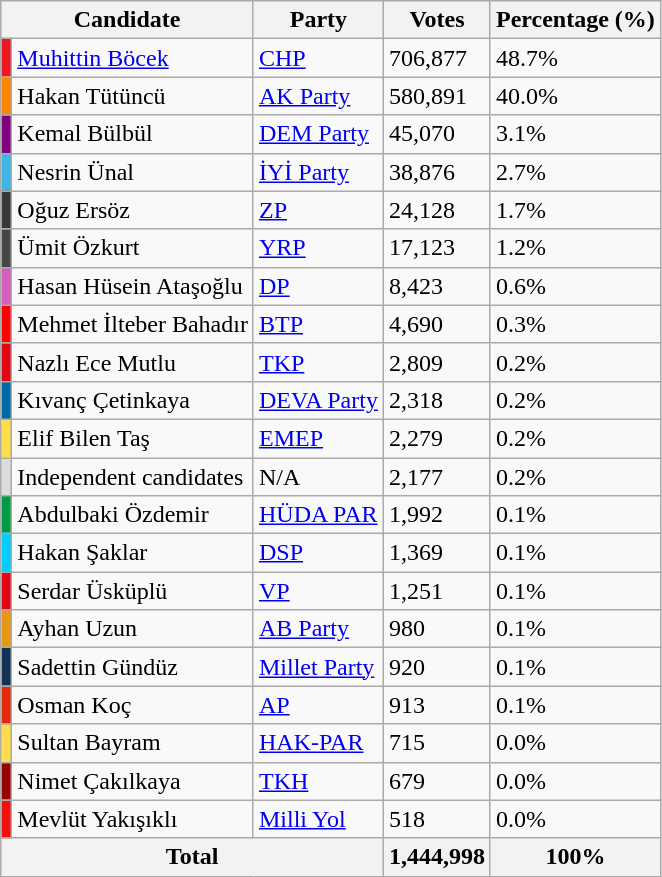<table class="wikitable">
<tr>
<th colspan="2">Candidate</th>
<th>Party</th>
<th>Votes</th>
<th>Percentage (%)</th>
</tr>
<tr>
<th style="background:#ED1822;"></th>
<td><a href='#'>Muhittin Böcek</a></td>
<td><a href='#'>CHP</a></td>
<td>706,877</td>
<td>48.7%</td>
</tr>
<tr>
<th style="background:#FF8700;"></th>
<td>Hakan Tütüncü</td>
<td><a href='#'>AK Party</a></td>
<td>580,891</td>
<td>40.0%</td>
</tr>
<tr>
<th style="background:#800080;"></th>
<td>Kemal Bülbül</td>
<td><a href='#'>DEM Party</a></td>
<td>45,070</td>
<td>3.1%</td>
</tr>
<tr>
<th style="background:#3DB5E6;"></th>
<td>Nesrin Ünal</td>
<td><a href='#'>İYİ Party</a></td>
<td>38,876</td>
<td>2.7%</td>
</tr>
<tr>
<th style="background:#373736;"></th>
<td>Oğuz Ersöz</td>
<td><a href='#'>ZP</a></td>
<td>24,128</td>
<td>1.7%</td>
</tr>
<tr>
<th style="background:#474647;"></th>
<td>Ümit Özkurt</td>
<td><a href='#'>YRP</a></td>
<td>17,123</td>
<td>1.2%</td>
</tr>
<tr>
<th style="background:#D360BC;"></th>
<td>Hasan Hüsein Ataşoğlu</td>
<td><a href='#'>DP</a></td>
<td>8,423</td>
<td>0.6%</td>
</tr>
<tr>
<th style="background:#FF0000;"></th>
<td>Mehmet İlteber Bahadır</td>
<td><a href='#'>BTP</a></td>
<td>4,690</td>
<td>0.3%</td>
</tr>
<tr>
<th style="background:#E30513;"></th>
<td>Nazlı Ece Mutlu</td>
<td><a href='#'>TKP</a></td>
<td>2,809</td>
<td>0.2%</td>
</tr>
<tr>
<th style="background:#0069A7;"></th>
<td>Kıvanç Çetinkaya</td>
<td><a href='#'>DEVA Party</a></td>
<td>2,318</td>
<td>0.2%</td>
</tr>
<tr>
<th style="background:#FFDE4D;"></th>
<td>Elif Bilen Taş</td>
<td><a href='#'>EMEP</a></td>
<td>2,279</td>
<td>0.2%</td>
</tr>
<tr>
<th style="background:#DCDCDC;"></th>
<td>Independent candidates</td>
<td>N/A</td>
<td>2,177</td>
<td>0.2%</td>
</tr>
<tr>
<th style="background:#009C43;"></th>
<td>Abdulbaki Özdemir</td>
<td><a href='#'>HÜDA PAR</a></td>
<td>1,992</td>
<td>0.1%</td>
</tr>
<tr>
<th style="background:#02CDFF;"></th>
<td>Hakan Şaklar</td>
<td><a href='#'>DSP</a></td>
<td>1,369</td>
<td>0.1%</td>
</tr>
<tr>
<th style="background:#E30513;"></th>
<td>Serdar Üsküplü</td>
<td><a href='#'>VP</a></td>
<td>1,251</td>
<td>0.1%</td>
</tr>
<tr>
<th style="background:#E79714;"></th>
<td>Ayhan Uzun</td>
<td><a href='#'>AB Party</a></td>
<td>980</td>
<td>0.1%</td>
</tr>
<tr>
<th style="background:#113256;"></th>
<td>Sadettin Gündüz</td>
<td><a href='#'>Millet Party</a></td>
<td>920</td>
<td>0.1%</td>
</tr>
<tr>
<th style="background:#E1290C;"></th>
<td>Osman Koç</td>
<td><a href='#'>AP</a></td>
<td>913</td>
<td>0.1%</td>
</tr>
<tr>
<th style="background:#FFDB4D;"></th>
<td>Sultan Bayram</td>
<td><a href='#'>HAK-PAR</a></td>
<td>715</td>
<td>0.0%</td>
</tr>
<tr>
<th style="background:#990000;"></th>
<td>Nimet Çakılkaya</td>
<td><a href='#'>TKH</a></td>
<td>679</td>
<td>0.0%</td>
</tr>
<tr>
<th style="background:#F40F0F;"></th>
<td>Mevlüt Yakışıklı</td>
<td><a href='#'>Milli Yol</a></td>
<td>518</td>
<td>0.0%</td>
</tr>
<tr>
<th colspan="3">Total</th>
<th>1,444,998</th>
<th>100%</th>
</tr>
</table>
